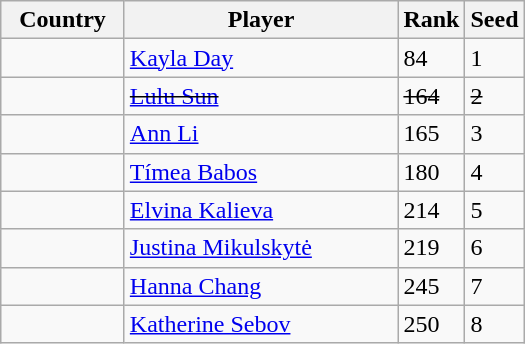<table class="wikitable">
<tr>
<th width="75">Country</th>
<th width="175">Player</th>
<th>Rank</th>
<th>Seed</th>
</tr>
<tr>
<td></td>
<td><a href='#'>Kayla Day</a></td>
<td>84</td>
<td>1</td>
</tr>
<tr>
<td><s></s></td>
<td><s><a href='#'>Lulu Sun</a></s></td>
<td><s>164</s></td>
<td><s>2</s></td>
</tr>
<tr>
<td></td>
<td><a href='#'>Ann Li</a></td>
<td>165</td>
<td>3</td>
</tr>
<tr>
<td></td>
<td><a href='#'>Tímea Babos</a></td>
<td>180</td>
<td>4</td>
</tr>
<tr>
<td></td>
<td><a href='#'>Elvina Kalieva</a></td>
<td>214</td>
<td>5</td>
</tr>
<tr>
<td></td>
<td><a href='#'>Justina Mikulskytė</a></td>
<td>219</td>
<td>6</td>
</tr>
<tr>
<td></td>
<td><a href='#'>Hanna Chang</a></td>
<td>245</td>
<td>7</td>
</tr>
<tr>
<td></td>
<td><a href='#'>Katherine Sebov</a></td>
<td>250</td>
<td>8</td>
</tr>
</table>
